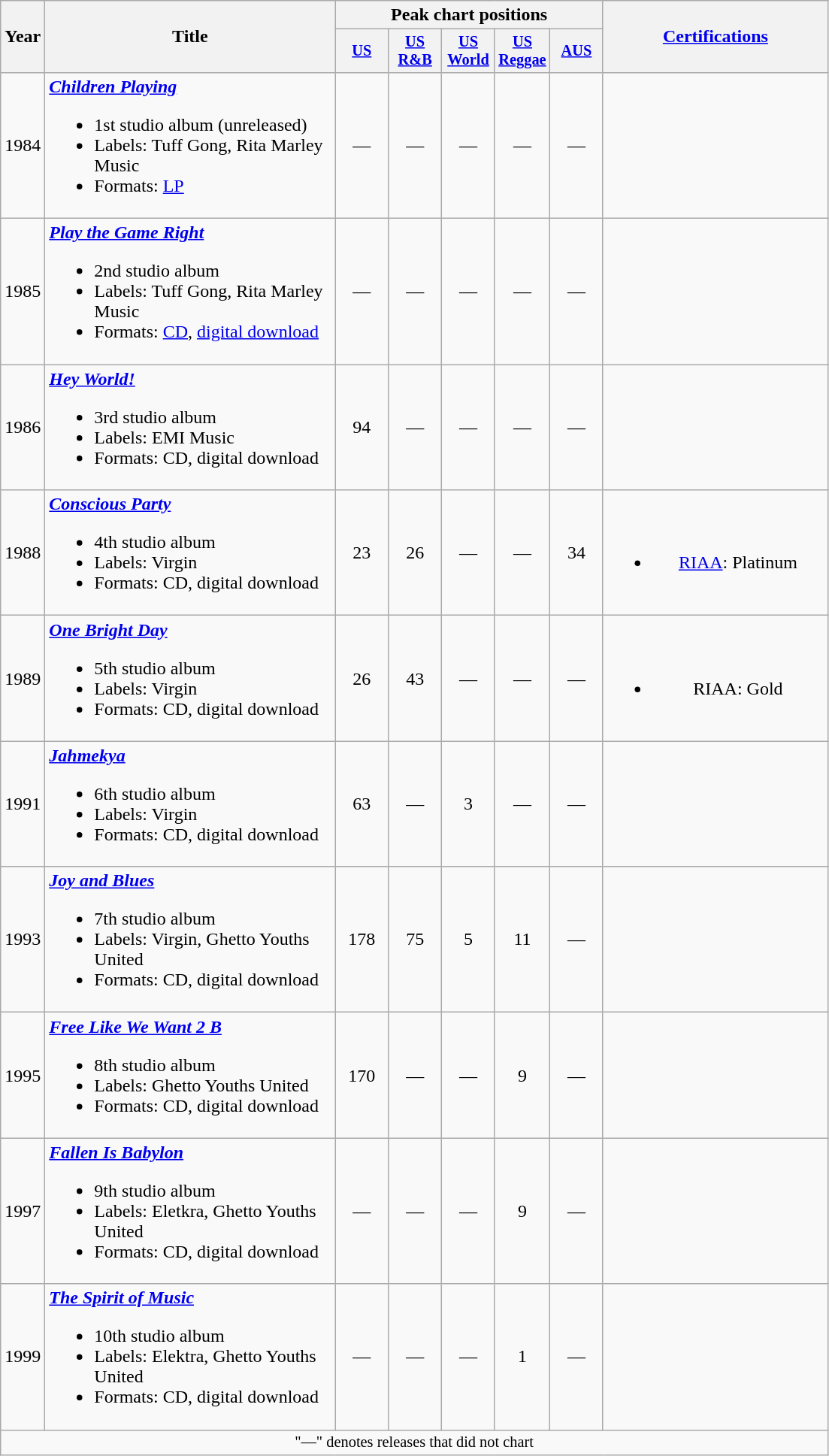<table class="wikitable" style="text-align:center;">
<tr>
<th rowspan="2">Year</th>
<th rowspan="2" width="250">Title</th>
<th colspan="5">Peak chart positions</th>
<th scope="col" rowspan="2" style="width:12em;"><a href='#'>Certifications</a></th>
</tr>
<tr>
<th style="width:3em;font-size:85%;"><a href='#'>US</a></th>
<th style="width:3em;font-size:85%;"><a href='#'>US R&B</a></th>
<th style="width:3em;font-size:85%;"><a href='#'>US World</a></th>
<th style="width:3em;font-size:85%;"><a href='#'>US Reggae</a></th>
<th style="width:3em;font-size:85%;"><a href='#'>AUS</a><br></th>
</tr>
<tr>
<td>1984</td>
<td align="left"><strong><em><a href='#'>Children Playing</a></em></strong><br><ul><li>1st studio album (unreleased)</li><li>Labels: Tuff Gong, Rita Marley Music</li><li>Formats: <a href='#'>LP</a></li></ul></td>
<td>—</td>
<td>—</td>
<td>—</td>
<td>—</td>
<td>—</td>
<td></td>
</tr>
<tr>
<td>1985</td>
<td align="left"><strong><em><a href='#'>Play the Game Right</a></em></strong><br><ul><li>2nd studio album</li><li>Labels: Tuff Gong, Rita Marley Music</li><li>Formats: <a href='#'>CD</a>, <a href='#'>digital download</a></li></ul></td>
<td>—</td>
<td>—</td>
<td>—</td>
<td>—</td>
<td>—</td>
<td></td>
</tr>
<tr>
<td>1986</td>
<td align="left"><strong><em><a href='#'>Hey World!</a></em></strong><br><ul><li>3rd studio album</li><li>Labels: EMI Music</li><li>Formats: CD, digital download</li></ul></td>
<td>94</td>
<td>—</td>
<td>—</td>
<td>—</td>
<td>—</td>
</tr>
<tr>
<td>1988</td>
<td align="left"><strong><em><a href='#'>Conscious Party</a></em></strong><br><ul><li>4th studio album</li><li>Labels: Virgin</li><li>Formats: CD, digital download</li></ul></td>
<td>23</td>
<td>26</td>
<td>—</td>
<td>—</td>
<td>34</td>
<td><br><ul><li><a href='#'>RIAA</a>: Platinum</li></ul></td>
</tr>
<tr>
<td>1989</td>
<td align="left"><strong><em><a href='#'>One Bright Day</a></em></strong><br><ul><li>5th studio album</li><li>Labels: Virgin</li><li>Formats: CD, digital download</li></ul></td>
<td>26</td>
<td>43</td>
<td>—</td>
<td>—</td>
<td>—</td>
<td><br><ul><li>RIAA: Gold</li></ul></td>
</tr>
<tr>
<td>1991</td>
<td align="left"><strong><em><a href='#'>Jahmekya</a></em></strong><br><ul><li>6th studio album</li><li>Labels: Virgin</li><li>Formats: CD, digital download</li></ul></td>
<td>63</td>
<td>—</td>
<td>3</td>
<td>—</td>
<td>—</td>
<td></td>
</tr>
<tr>
<td>1993</td>
<td align="left"><strong><em><a href='#'>Joy and Blues</a></em></strong><br><ul><li>7th studio album</li><li>Labels: Virgin, Ghetto Youths United</li><li>Formats: CD, digital download</li></ul></td>
<td>178</td>
<td>75</td>
<td>5</td>
<td>11</td>
<td>—</td>
<td></td>
</tr>
<tr>
<td>1995</td>
<td align="left"><strong><em><a href='#'>Free Like We Want 2 B</a></em></strong><br><ul><li>8th studio album</li><li>Labels: Ghetto Youths United</li><li>Formats: CD, digital download</li></ul></td>
<td>170</td>
<td>—</td>
<td>—</td>
<td>9</td>
<td>—</td>
<td></td>
</tr>
<tr>
<td>1997</td>
<td align="left"><strong><em><a href='#'>Fallen Is Babylon</a></em></strong><br><ul><li>9th studio album</li><li>Labels: Eletkra, Ghetto Youths United</li><li>Formats: CD, digital download</li></ul></td>
<td>—</td>
<td>—</td>
<td>—</td>
<td>9</td>
<td>—</td>
<td></td>
</tr>
<tr>
<td>1999</td>
<td align="left"><strong><em><a href='#'>The Spirit of Music</a></em></strong><br><ul><li>10th studio album</li><li>Labels: Elektra, Ghetto Youths United</li><li>Formats: CD, digital download</li></ul></td>
<td>—</td>
<td>—</td>
<td>—</td>
<td>1</td>
<td>—</td>
<td></td>
</tr>
<tr>
<td align="center" colspan="9" style="font-size:85%">"—" denotes releases that did not chart</td>
</tr>
</table>
